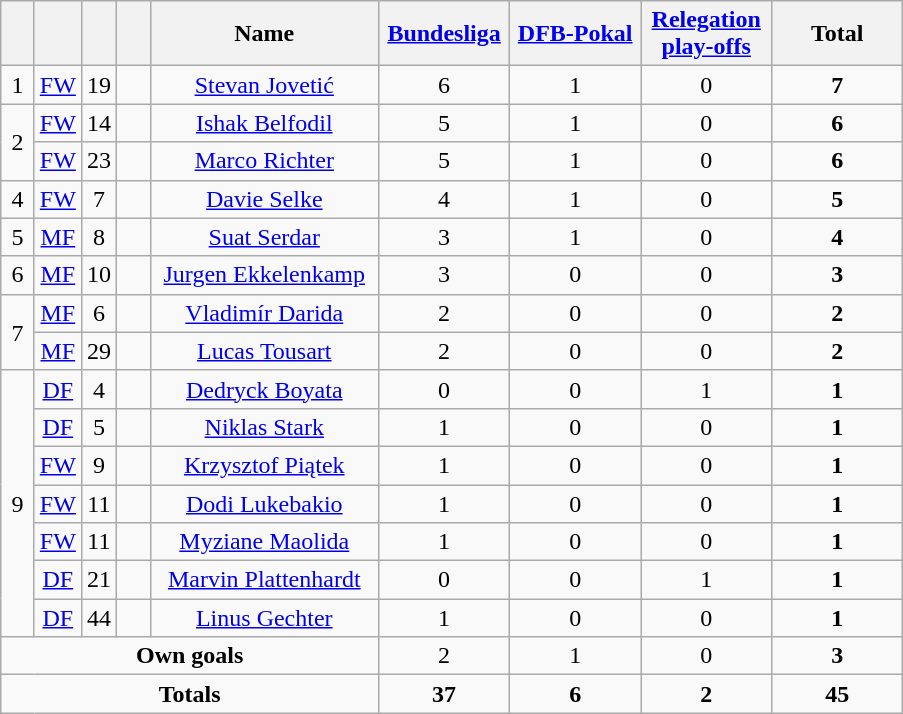<table class="wikitable" style="text-align:center">
<tr>
<th width=15></th>
<th width=15></th>
<th width=15></th>
<th width=15></th>
<th width=145>Name</th>
<th width=80><strong><a href='#'>Bundesliga</a></strong></th>
<th width=80><strong><a href='#'>DFB-Pokal</a></strong></th>
<th width=80><strong><a href='#'>Relegation play-offs</a></strong></th>
<th width=80>Total</th>
</tr>
<tr>
<td rowspan=1>1</td>
<td><a href='#'>FW</a></td>
<td>19</td>
<td></td>
<td><a href='#'>Stevan Jovetić</a></td>
<td>6</td>
<td>1</td>
<td>0</td>
<td><strong>7</strong></td>
</tr>
<tr>
<td rowspan=2>2</td>
<td><a href='#'>FW</a></td>
<td>14</td>
<td></td>
<td><a href='#'>Ishak Belfodil</a></td>
<td>5</td>
<td>1</td>
<td>0</td>
<td><strong>6</strong></td>
</tr>
<tr>
<td><a href='#'>FW</a></td>
<td>23</td>
<td></td>
<td><a href='#'>Marco Richter</a></td>
<td>5</td>
<td>1</td>
<td>0</td>
<td><strong>6</strong></td>
</tr>
<tr>
<td rowspan=1>4</td>
<td><a href='#'>FW</a></td>
<td>7</td>
<td></td>
<td><a href='#'>Davie Selke</a></td>
<td>4</td>
<td>1</td>
<td>0</td>
<td><strong>5</strong></td>
</tr>
<tr>
<td rowspan=1>5</td>
<td><a href='#'>MF</a></td>
<td>8</td>
<td></td>
<td><a href='#'>Suat Serdar</a></td>
<td>3</td>
<td>1</td>
<td>0</td>
<td><strong>4</strong></td>
</tr>
<tr>
<td rowspan=1>6</td>
<td><a href='#'>MF</a></td>
<td>10</td>
<td></td>
<td><a href='#'>Jurgen Ekkelenkamp</a></td>
<td>3</td>
<td>0</td>
<td>0</td>
<td><strong>3</strong></td>
</tr>
<tr>
<td rowspan=2>7</td>
<td><a href='#'>MF</a></td>
<td>6</td>
<td></td>
<td><a href='#'>Vladimír Darida</a></td>
<td>2</td>
<td>0</td>
<td>0</td>
<td><strong>2</strong></td>
</tr>
<tr>
<td><a href='#'>MF</a></td>
<td>29</td>
<td></td>
<td><a href='#'>Lucas Tousart</a></td>
<td>2</td>
<td>0</td>
<td>0</td>
<td><strong>2</strong></td>
</tr>
<tr>
<td rowspan=7>9</td>
<td><a href='#'>DF</a></td>
<td>4</td>
<td></td>
<td><a href='#'>Dedryck Boyata</a></td>
<td>0</td>
<td>0</td>
<td>1</td>
<td><strong>1</strong></td>
</tr>
<tr>
<td><a href='#'>DF</a></td>
<td>5</td>
<td></td>
<td><a href='#'>Niklas Stark</a></td>
<td>1</td>
<td>0</td>
<td>0</td>
<td><strong>1</strong></td>
</tr>
<tr>
<td><a href='#'>FW</a></td>
<td>9</td>
<td></td>
<td><a href='#'>Krzysztof Piątek</a></td>
<td>1</td>
<td>0</td>
<td>0</td>
<td><strong>1</strong></td>
</tr>
<tr>
<td><a href='#'>FW</a></td>
<td>11</td>
<td></td>
<td><a href='#'>Dodi Lukebakio</a></td>
<td>1</td>
<td>0</td>
<td>0</td>
<td><strong>1</strong></td>
</tr>
<tr>
<td><a href='#'>FW</a></td>
<td>11</td>
<td></td>
<td><a href='#'>Myziane Maolida</a></td>
<td>1</td>
<td>0</td>
<td>0</td>
<td><strong>1</strong></td>
</tr>
<tr>
<td><a href='#'>DF</a></td>
<td>21</td>
<td></td>
<td><a href='#'>Marvin Plattenhardt</a></td>
<td>0</td>
<td>0</td>
<td>1</td>
<td><strong>1</strong></td>
</tr>
<tr>
<td><a href='#'>DF</a></td>
<td>44</td>
<td></td>
<td><a href='#'>Linus Gechter</a></td>
<td>1</td>
<td>0</td>
<td>0</td>
<td><strong>1</strong></td>
</tr>
<tr>
<td colspan=5><strong>Own goals</strong></td>
<td>2</td>
<td>1</td>
<td>0</td>
<td><strong>3</strong></td>
</tr>
<tr>
<td colspan=5><strong>Totals</strong></td>
<td><strong>37</strong></td>
<td><strong>6</strong></td>
<td><strong>2</strong></td>
<td><strong>45</strong></td>
</tr>
</table>
